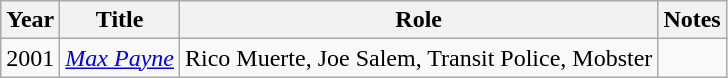<table class="wikitable sortable">
<tr>
<th>Year</th>
<th>Title</th>
<th>Role</th>
<th>Notes</th>
</tr>
<tr>
<td>2001</td>
<td><a href='#'><em>Max Payne</em></a></td>
<td>Rico Muerte, Joe Salem, Transit Police, Mobster</td>
<td></td>
</tr>
</table>
